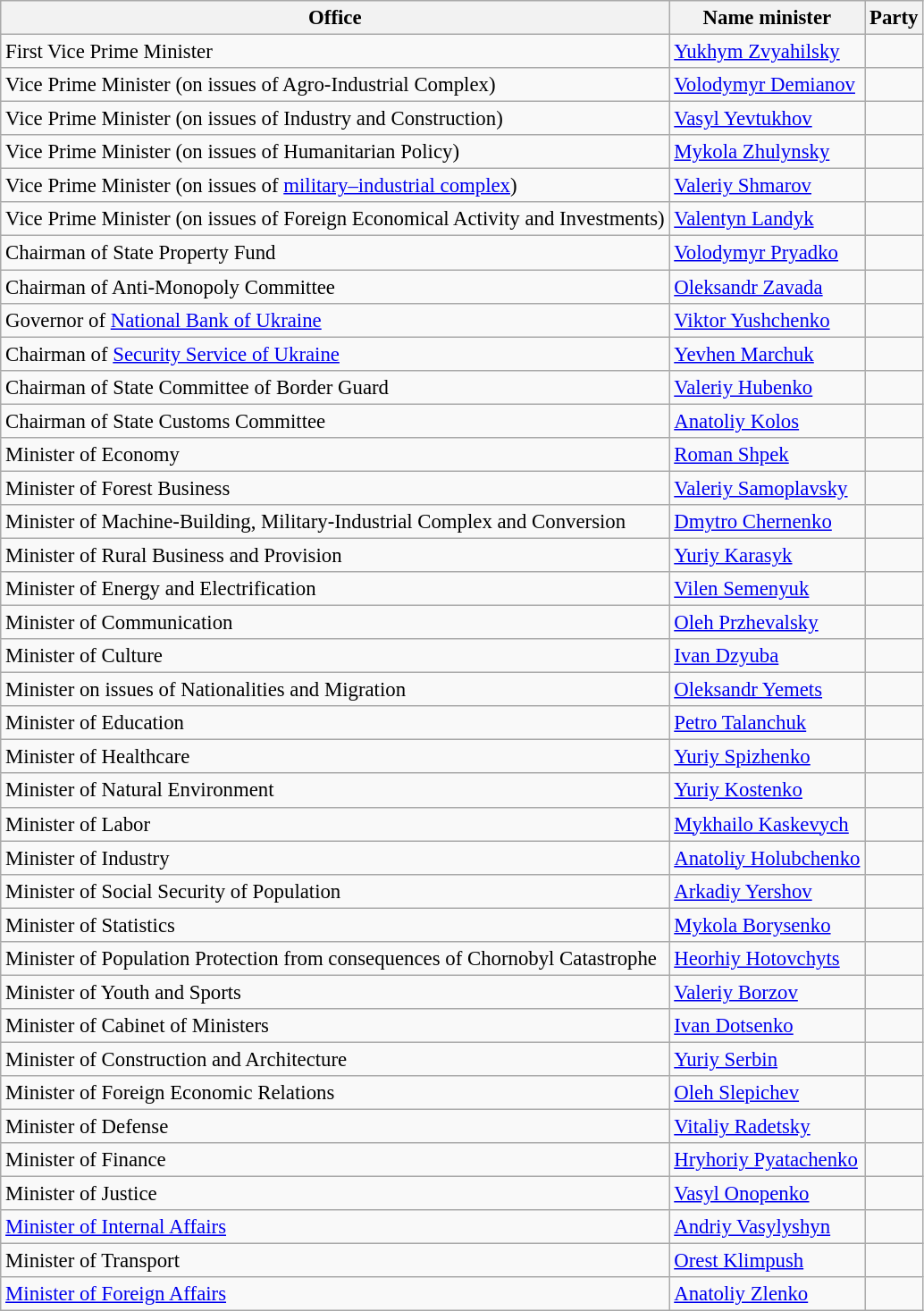<table class="wikitable" style="font-size: 95%;">
<tr>
<th>Office</th>
<th>Name minister</th>
<th>Party</th>
</tr>
<tr>
<td>First Vice Prime Minister</td>
<td><a href='#'>Yukhym Zvyahilsky</a></td>
<td></td>
</tr>
<tr>
<td>Vice Prime Minister (on issues of Agro-Industrial Complex)</td>
<td><a href='#'>Volodymyr Demianov</a></td>
<td></td>
</tr>
<tr>
<td>Vice Prime Minister (on issues of Industry and Construction)</td>
<td><a href='#'>Vasyl Yevtukhov</a></td>
<td></td>
</tr>
<tr>
<td>Vice Prime Minister (on issues of Humanitarian Policy)</td>
<td><a href='#'>Mykola Zhulynsky</a></td>
<td></td>
</tr>
<tr>
<td>Vice Prime Minister (on issues of <a href='#'>military–industrial complex</a>)</td>
<td><a href='#'>Valeriy Shmarov</a></td>
<td></td>
</tr>
<tr>
<td>Vice Prime Minister (on issues of Foreign Economical Activity and Investments)</td>
<td><a href='#'>Valentyn Landyk</a></td>
<td></td>
</tr>
<tr>
<td>Chairman of State Property Fund</td>
<td><a href='#'>Volodymyr Pryadko</a></td>
<td></td>
</tr>
<tr>
<td>Chairman of Anti-Monopoly Committee</td>
<td><a href='#'>Oleksandr Zavada</a></td>
<td></td>
</tr>
<tr>
<td>Governor of <a href='#'>National Bank of Ukraine</a></td>
<td><a href='#'>Viktor Yushchenko</a></td>
<td></td>
</tr>
<tr>
<td>Chairman of <a href='#'>Security Service of Ukraine</a></td>
<td><a href='#'>Yevhen Marchuk</a></td>
<td></td>
</tr>
<tr>
<td>Chairman of State Committee of Border Guard</td>
<td><a href='#'>Valeriy Hubenko</a></td>
<td></td>
</tr>
<tr>
<td>Chairman of State Customs Committee</td>
<td><a href='#'>Anatoliy Kolos</a></td>
<td></td>
</tr>
<tr>
<td>Minister of Economy</td>
<td><a href='#'>Roman Shpek</a></td>
<td></td>
</tr>
<tr>
<td>Minister of Forest Business</td>
<td><a href='#'>Valeriy Samoplavsky</a></td>
<td></td>
</tr>
<tr>
<td>Minister of Machine-Building, Military-Industrial Complex and Conversion</td>
<td><a href='#'>Dmytro Chernenko</a></td>
<td></td>
</tr>
<tr>
<td>Minister of Rural Business and Provision</td>
<td><a href='#'>Yuriy Karasyk</a></td>
<td></td>
</tr>
<tr>
<td>Minister of Energy and Electrification</td>
<td><a href='#'>Vilen Semenyuk</a></td>
<td></td>
</tr>
<tr>
<td>Minister of Communication</td>
<td><a href='#'>Oleh Przhevalsky</a></td>
<td></td>
</tr>
<tr>
<td>Minister of Culture</td>
<td><a href='#'>Ivan Dzyuba</a></td>
<td></td>
</tr>
<tr>
<td>Minister on issues of Nationalities and Migration</td>
<td><a href='#'>Oleksandr Yemets</a></td>
<td></td>
</tr>
<tr>
<td>Minister of Education</td>
<td><a href='#'>Petro Talanchuk</a></td>
<td></td>
</tr>
<tr>
<td>Minister of Healthcare</td>
<td><a href='#'>Yuriy Spizhenko</a></td>
<td></td>
</tr>
<tr>
<td>Minister of Natural Environment</td>
<td><a href='#'>Yuriy Kostenko</a></td>
<td></td>
</tr>
<tr>
<td>Minister of Labor</td>
<td><a href='#'>Mykhailo Kaskevych</a></td>
<td></td>
</tr>
<tr>
<td>Minister of Industry</td>
<td><a href='#'>Anatoliy Holubchenko</a></td>
<td></td>
</tr>
<tr>
<td>Minister of Social Security of Population</td>
<td><a href='#'>Arkadiy Yershov</a></td>
<td></td>
</tr>
<tr>
<td>Minister of Statistics</td>
<td><a href='#'>Mykola Borysenko</a></td>
<td></td>
</tr>
<tr>
<td>Minister of Population Protection from consequences of Chornobyl Catastrophe</td>
<td><a href='#'>Heorhiy Hotovchyts</a></td>
<td></td>
</tr>
<tr>
<td>Minister of Youth and Sports</td>
<td><a href='#'>Valeriy Borzov</a></td>
<td></td>
</tr>
<tr>
<td>Minister of Cabinet of Ministers</td>
<td><a href='#'>Ivan Dotsenko</a></td>
<td></td>
</tr>
<tr>
<td>Minister of Construction and Architecture</td>
<td><a href='#'>Yuriy Serbin</a></td>
<td></td>
</tr>
<tr>
<td>Minister of Foreign Economic Relations</td>
<td><a href='#'>Oleh Slepichev</a></td>
<td></td>
</tr>
<tr>
<td>Minister of Defense</td>
<td><a href='#'>Vitaliy Radetsky</a></td>
<td></td>
</tr>
<tr>
<td>Minister of Finance</td>
<td><a href='#'>Hryhoriy Pyatachenko</a></td>
<td></td>
</tr>
<tr>
<td>Minister of Justice</td>
<td><a href='#'>Vasyl Onopenko</a></td>
<td></td>
</tr>
<tr>
<td><a href='#'>Minister of Internal Affairs</a></td>
<td><a href='#'>Andriy Vasylyshyn</a></td>
<td></td>
</tr>
<tr>
<td>Minister of Transport</td>
<td><a href='#'>Orest Klimpush</a></td>
<td></td>
</tr>
<tr>
<td><a href='#'>Minister of Foreign Affairs</a></td>
<td><a href='#'>Anatoliy Zlenko</a></td>
<td></td>
</tr>
</table>
